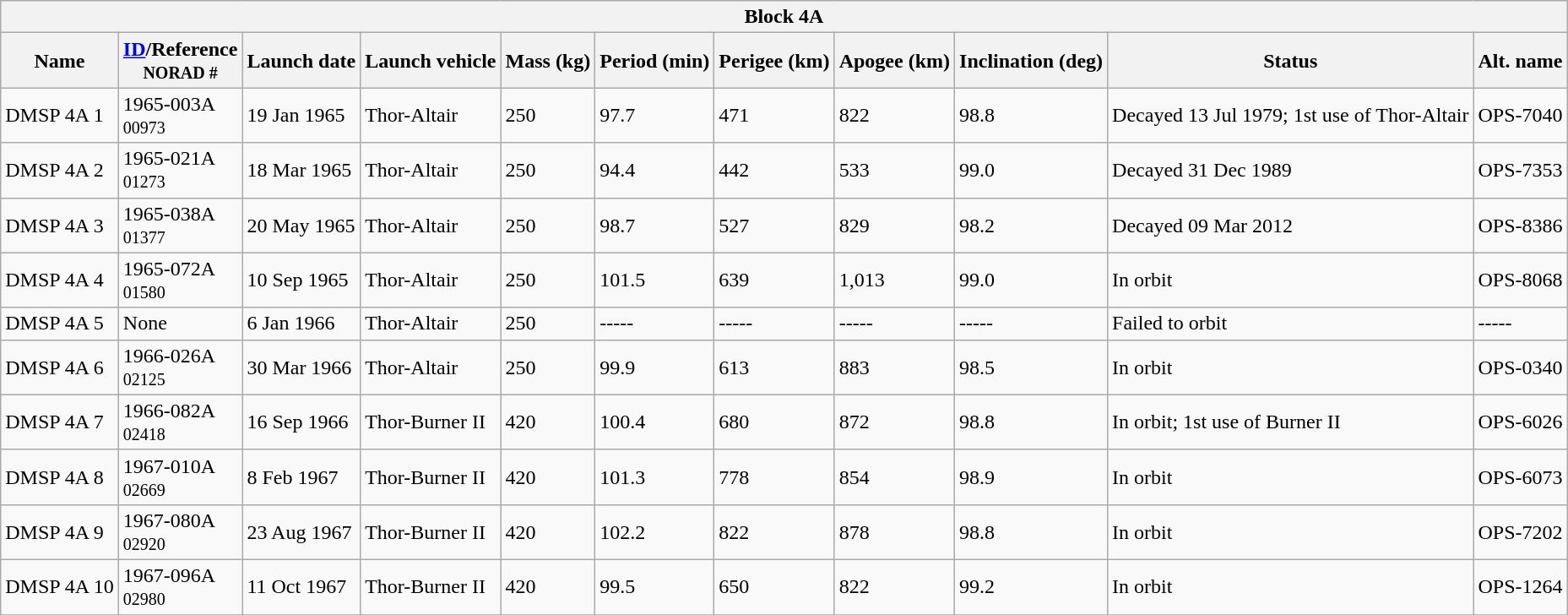<table class="wikitable collapsible collapsed" border="1">
<tr>
<th colspan="11" align="center">Block 4A</th>
</tr>
<tr>
<th>Name</th>
<th><a href='#'>ID</a>/Reference<br><small>NORAD #</small></th>
<th>Launch date</th>
<th>Launch vehicle</th>
<th>Mass (kg)</th>
<th>Period (min)</th>
<th>Perigee (km)</th>
<th>Apogee (km)</th>
<th>Inclination (deg)</th>
<th>Status</th>
<th>Alt. name</th>
</tr>
<tr>
<td>DMSP 4A 1</td>
<td>1965-003A<br><small>00973</small></td>
<td>19 Jan 1965</td>
<td>Thor-Altair</td>
<td>250</td>
<td>97.7</td>
<td>471</td>
<td>822</td>
<td>98.8</td>
<td>Decayed 13 Jul 1979; 1st use of Thor-Altair</td>
<td>OPS-7040</td>
</tr>
<tr>
<td>DMSP 4A 2</td>
<td>1965-021A<br><small>01273</small></td>
<td>18 Mar 1965</td>
<td>Thor-Altair</td>
<td>250</td>
<td>94.4</td>
<td>442</td>
<td>533</td>
<td>99.0</td>
<td>Decayed 31 Dec 1989</td>
<td>OPS-7353</td>
</tr>
<tr>
<td>DMSP 4A 3</td>
<td>1965-038A<br><small>01377</small></td>
<td>20 May 1965</td>
<td>Thor-Altair</td>
<td>250</td>
<td>98.7</td>
<td>527</td>
<td>829</td>
<td>98.2</td>
<td>Decayed 09 Mar 2012</td>
<td>OPS-8386</td>
</tr>
<tr>
<td>DMSP 4A 4</td>
<td>1965-072A<br><small>01580</small></td>
<td>10 Sep 1965</td>
<td>Thor-Altair</td>
<td>250</td>
<td>101.5</td>
<td>639</td>
<td>1,013</td>
<td>99.0</td>
<td>In orbit</td>
<td>OPS-8068</td>
</tr>
<tr>
<td>DMSP 4A 5</td>
<td>None</td>
<td>6 Jan 1966</td>
<td>Thor-Altair</td>
<td>250</td>
<td>-----</td>
<td>-----</td>
<td>-----</td>
<td>-----</td>
<td>Failed to orbit</td>
<td>-----</td>
</tr>
<tr>
<td>DMSP 4A 6</td>
<td>1966-026A<br><small>02125</small></td>
<td>30 Mar 1966</td>
<td>Thor-Altair</td>
<td>250</td>
<td>99.9</td>
<td>613</td>
<td>883</td>
<td>98.5</td>
<td>In orbit</td>
<td>OPS-0340</td>
</tr>
<tr>
<td>DMSP 4A 7</td>
<td>1966-082A<br><small>02418</small></td>
<td>16 Sep 1966</td>
<td>Thor-Burner II</td>
<td>420</td>
<td>100.4</td>
<td>680</td>
<td>872</td>
<td>98.8</td>
<td>In orbit; 1st use of Burner II</td>
<td>OPS-6026</td>
</tr>
<tr>
<td>DMSP 4A 8</td>
<td>1967-010A<br><small>02669</small></td>
<td>8 Feb 1967</td>
<td>Thor-Burner II</td>
<td>420</td>
<td>101.3</td>
<td>778</td>
<td>854</td>
<td>98.9</td>
<td>In orbit</td>
<td>OPS-6073</td>
</tr>
<tr>
<td>DMSP 4A 9</td>
<td>1967-080A<br><small>02920</small></td>
<td>23 Aug 1967</td>
<td>Thor-Burner II</td>
<td>420</td>
<td>102.2</td>
<td>822</td>
<td>878</td>
<td>98.8</td>
<td>In orbit</td>
<td>OPS-7202</td>
</tr>
<tr>
<td>DMSP 4A 10</td>
<td>1967-096A<br><small>02980</small></td>
<td>11 Oct 1967</td>
<td>Thor-Burner II</td>
<td>420</td>
<td>99.5</td>
<td>650</td>
<td>822</td>
<td>99.2</td>
<td>In orbit</td>
<td>OPS-1264</td>
</tr>
<tr>
</tr>
</table>
